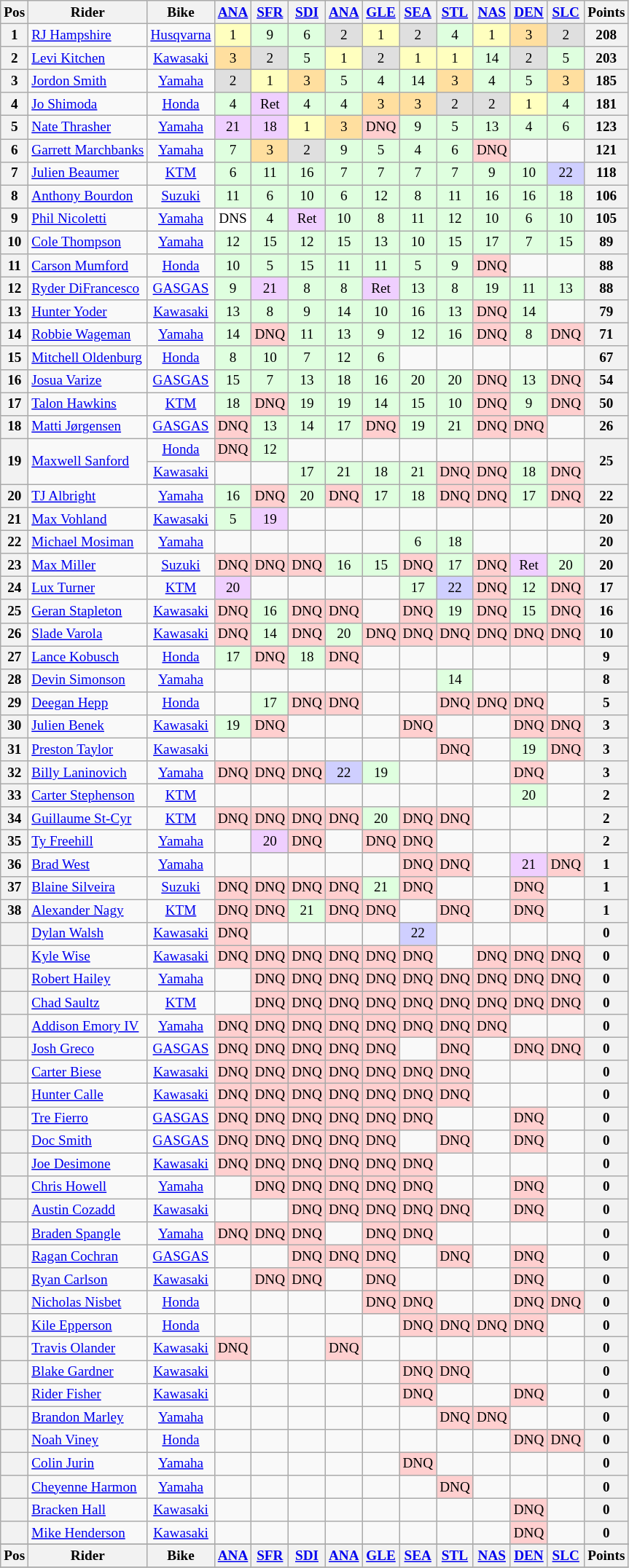<table class="wikitable" style="font-size: 80%; text-align:center">
<tr valign="top">
<th valign="middle">Pos</th>
<th valign="middle">Rider</th>
<th valign="middle">Bike</th>
<th><a href='#'>ANA</a><br></th>
<th><a href='#'>SFR</a><br></th>
<th><a href='#'>SDI</a><br></th>
<th><a href='#'>ANA</a><br></th>
<th><a href='#'>GLE</a><br></th>
<th><a href='#'>SEA</a><br></th>
<th><a href='#'>STL</a><br></th>
<th><a href='#'>NAS</a><br></th>
<th><a href='#'>DEN</a><br></th>
<th><a href='#'>SLC</a><br></th>
<th valign="middle">Points</th>
</tr>
<tr>
<th>1</th>
<td align=left> <a href='#'>RJ Hampshire</a></td>
<td><a href='#'>Husqvarna</a></td>
<td style="background:#ffffbf;">1</td>
<td style="background:#dfffdf;">9</td>
<td style="background:#dfffdf;">6</td>
<td style="background:#dfdfdf;">2</td>
<td style="background:#ffffbf;">1</td>
<td style="background:#dfdfdf;">2</td>
<td style="background:#dfffdf;">4</td>
<td style="background:#ffffbf;">1</td>
<td style="background:#ffdf9f;">3</td>
<td style="background:#dfdfdf;">2</td>
<th>208</th>
</tr>
<tr>
<th>2</th>
<td align=left> <a href='#'>Levi Kitchen</a></td>
<td><a href='#'>Kawasaki</a></td>
<td style="background:#ffdf9f;">3</td>
<td style="background:#dfdfdf;">2</td>
<td style="background:#dfffdf;">5</td>
<td style="background:#ffffbf;">1</td>
<td style="background:#dfdfdf;">2</td>
<td style="background:#ffffbf;">1</td>
<td style="background:#ffffbf;">1</td>
<td style="background:#dfffdf;">14</td>
<td style="background:#dfdfdf;">2</td>
<td style="background:#dfffdf;">5</td>
<th>203</th>
</tr>
<tr>
<th>3</th>
<td align=left> <a href='#'>Jordon Smith</a></td>
<td><a href='#'>Yamaha</a></td>
<td style="background:#dfdfdf;">2</td>
<td style="background:#ffffbf;">1</td>
<td style="background:#ffdf9f;">3</td>
<td style="background:#dfffdf;">5</td>
<td style="background:#dfffdf;">4</td>
<td style="background:#dfffdf;">14</td>
<td style="background:#ffdf9f;">3</td>
<td style="background:#dfffdf;">4</td>
<td style="background:#dfffdf;">5</td>
<td style="background:#ffdf9f;">3</td>
<th>185</th>
</tr>
<tr>
<th>4</th>
<td align=left> <a href='#'>Jo Shimoda</a></td>
<td><a href='#'>Honda</a></td>
<td style="background:#dfffdf;">4</td>
<td style="background:#efcfff;">Ret</td>
<td style="background:#dfffdf;">4</td>
<td style="background:#dfffdf;">4</td>
<td style="background:#ffdf9f;">3</td>
<td style="background:#ffdf9f;">3</td>
<td style="background:#dfdfdf;">2</td>
<td style="background:#dfdfdf;">2</td>
<td style="background:#ffffbf;">1</td>
<td style="background:#dfffdf;">4</td>
<th>181</th>
</tr>
<tr>
<th>5</th>
<td align=left> <a href='#'>Nate Thrasher</a></td>
<td><a href='#'>Yamaha</a></td>
<td style="background:#efcfff;">21</td>
<td style="background:#efcfff;">18</td>
<td style="background:#ffffbf;">1</td>
<td style="background:#ffdf9f;">3</td>
<td style="background:#ffcfcf;">DNQ</td>
<td style="background:#dfffdf;">9</td>
<td style="background:#dfffdf;">5</td>
<td style="background:#dfffdf;">13</td>
<td style="background:#dfffdf;">4</td>
<td style="background:#dfffdf;">6</td>
<th>123</th>
</tr>
<tr>
<th>6</th>
<td align=left> <a href='#'>Garrett Marchbanks</a></td>
<td><a href='#'>Yamaha</a></td>
<td style="background:#dfffdf;">7</td>
<td style="background:#ffdf9f;">3</td>
<td style="background:#dfdfdf;">2</td>
<td style="background:#dfffdf;">9</td>
<td style="background:#dfffdf;">5</td>
<td style="background:#dfffdf;">4</td>
<td style="background:#dfffdf;">6</td>
<td style="background:#ffcfcf;">DNQ</td>
<td></td>
<td></td>
<th>121</th>
</tr>
<tr>
<th>7</th>
<td align=left> <a href='#'>Julien Beaumer</a></td>
<td><a href='#'>KTM</a></td>
<td style="background:#dfffdf;">6</td>
<td style="background:#dfffdf;">11</td>
<td style="background:#dfffdf;">16</td>
<td style="background:#dfffdf;">7</td>
<td style="background:#dfffdf;">7</td>
<td style="background:#dfffdf;">7</td>
<td style="background:#dfffdf;">7</td>
<td style="background:#dfffdf;">9</td>
<td style="background:#dfffdf;">10</td>
<td style="background:#cfcfff;">22</td>
<th>118</th>
</tr>
<tr>
<th>8</th>
<td align=left> <a href='#'>Anthony Bourdon</a></td>
<td><a href='#'>Suzuki</a></td>
<td style="background:#dfffdf;">11</td>
<td style="background:#dfffdf;">6</td>
<td style="background:#dfffdf;">10</td>
<td style="background:#dfffdf;">6</td>
<td style="background:#dfffdf;">12</td>
<td style="background:#dfffdf;">8</td>
<td style="background:#dfffdf;">11</td>
<td style="background:#dfffdf;">16</td>
<td style="background:#dfffdf;">16</td>
<td style="background:#dfffdf;">18</td>
<th>106</th>
</tr>
<tr>
<th>9</th>
<td align=left> <a href='#'>Phil Nicoletti</a></td>
<td><a href='#'>Yamaha</a></td>
<td style="background:#ffffff;">DNS</td>
<td style="background:#dfffdf;">4</td>
<td style="background:#efcfff;">Ret</td>
<td style="background:#dfffdf;">10</td>
<td style="background:#dfffdf;">8</td>
<td style="background:#dfffdf;">11</td>
<td style="background:#dfffdf;">12</td>
<td style="background:#dfffdf;">10</td>
<td style="background:#dfffdf;">6</td>
<td style="background:#dfffdf;">10</td>
<th>105</th>
</tr>
<tr>
<th>10</th>
<td align=left> <a href='#'>Cole Thompson</a></td>
<td><a href='#'>Yamaha</a></td>
<td style="background:#dfffdf;">12</td>
<td style="background:#dfffdf;">15</td>
<td style="background:#dfffdf;">12</td>
<td style="background:#dfffdf;">15</td>
<td style="background:#dfffdf;">13</td>
<td style="background:#dfffdf;">10</td>
<td style="background:#dfffdf;">15</td>
<td style="background:#dfffdf;">17</td>
<td style="background:#dfffdf;">7</td>
<td style="background:#dfffdf;">15</td>
<th>89</th>
</tr>
<tr>
<th>11</th>
<td align=left> <a href='#'>Carson Mumford</a></td>
<td><a href='#'>Honda</a></td>
<td style="background:#dfffdf;">10</td>
<td style="background:#dfffdf;">5</td>
<td style="background:#dfffdf;">15</td>
<td style="background:#dfffdf;">11</td>
<td style="background:#dfffdf;">11</td>
<td style="background:#dfffdf;">5</td>
<td style="background:#dfffdf;">9</td>
<td style="background:#ffcfcf;">DNQ</td>
<td></td>
<td></td>
<th>88</th>
</tr>
<tr>
<th>12</th>
<td align=left> <a href='#'>Ryder DiFrancesco</a></td>
<td><a href='#'>GASGAS</a></td>
<td style="background:#dfffdf;">9</td>
<td style="background:#efcfff;">21</td>
<td style="background:#dfffdf;">8</td>
<td style="background:#dfffdf;">8</td>
<td style="background:#efcfff;">Ret</td>
<td style="background:#dfffdf;">13</td>
<td style="background:#dfffdf;">8</td>
<td style="background:#dfffdf;">19</td>
<td style="background:#dfffdf;">11</td>
<td style="background:#dfffdf;">13</td>
<th>88</th>
</tr>
<tr>
<th>13</th>
<td align=left> <a href='#'>Hunter Yoder</a></td>
<td><a href='#'>Kawasaki</a></td>
<td style="background:#dfffdf;">13</td>
<td style="background:#dfffdf;">8</td>
<td style="background:#dfffdf;">9</td>
<td style="background:#dfffdf;">14</td>
<td style="background:#dfffdf;">10</td>
<td style="background:#dfffdf;">16</td>
<td style="background:#dfffdf;">13</td>
<td style="background:#ffcfcf;">DNQ</td>
<td style="background:#dfffdf;">14</td>
<td></td>
<th>79</th>
</tr>
<tr>
<th>14</th>
<td align=left> <a href='#'>Robbie Wageman</a></td>
<td><a href='#'>Yamaha</a></td>
<td style="background:#dfffdf;">14</td>
<td style="background:#ffcfcf;">DNQ</td>
<td style="background:#dfffdf;">11</td>
<td style="background:#dfffdf;">13</td>
<td style="background:#dfffdf;">9</td>
<td style="background:#dfffdf;">12</td>
<td style="background:#dfffdf;">16</td>
<td style="background:#ffcfcf;">DNQ</td>
<td style="background:#dfffdf;">8</td>
<td style="background:#ffcfcf;">DNQ</td>
<th>71</th>
</tr>
<tr>
<th>15</th>
<td align=left> <a href='#'>Mitchell Oldenburg</a></td>
<td><a href='#'>Honda</a></td>
<td style="background:#dfffdf;">8</td>
<td style="background:#dfffdf;">10</td>
<td style="background:#dfffdf;">7</td>
<td style="background:#dfffdf;">12</td>
<td style="background:#dfffdf;">6</td>
<td></td>
<td></td>
<td></td>
<td></td>
<td></td>
<th>67</th>
</tr>
<tr>
<th>16</th>
<td align=left> <a href='#'>Josua Varize</a></td>
<td><a href='#'>GASGAS</a></td>
<td style="background:#dfffdf;">15</td>
<td style="background:#dfffdf;">7</td>
<td style="background:#dfffdf;">13</td>
<td style="background:#dfffdf;">18</td>
<td style="background:#dfffdf;">16</td>
<td style="background:#dfffdf;">20</td>
<td style="background:#dfffdf;">20</td>
<td style="background:#ffcfcf;">DNQ</td>
<td style="background:#dfffdf;">13</td>
<td style="background:#ffcfcf;">DNQ</td>
<th>54</th>
</tr>
<tr>
<th>17</th>
<td align=left> <a href='#'>Talon Hawkins</a></td>
<td><a href='#'>KTM</a></td>
<td style="background:#dfffdf;">18</td>
<td style="background:#ffcfcf;">DNQ</td>
<td style="background:#dfffdf;">19</td>
<td style="background:#dfffdf;">19</td>
<td style="background:#dfffdf;">14</td>
<td style="background:#dfffdf;">15</td>
<td style="background:#dfffdf;">10</td>
<td style="background:#ffcfcf;">DNQ</td>
<td style="background:#dfffdf;">9</td>
<td style="background:#ffcfcf;">DNQ</td>
<th>50</th>
</tr>
<tr>
<th>18</th>
<td align=left> <a href='#'>Matti Jørgensen</a></td>
<td><a href='#'>GASGAS</a></td>
<td style="background:#ffcfcf;">DNQ</td>
<td style="background:#dfffdf;">13</td>
<td style="background:#dfffdf;">14</td>
<td style="background:#dfffdf;">17</td>
<td style="background:#ffcfcf;">DNQ</td>
<td style="background:#dfffdf;">19</td>
<td style="background:#dfffdf;">21</td>
<td style="background:#ffcfcf;">DNQ</td>
<td style="background:#ffcfcf;">DNQ</td>
<td></td>
<th>26</th>
</tr>
<tr>
<th rowspan=2>19</th>
<td rowspan=2 align=left> <a href='#'>Maxwell Sanford</a></td>
<td><a href='#'>Honda</a></td>
<td style="background:#ffcfcf;">DNQ</td>
<td style="background:#dfffdf;">12</td>
<td></td>
<td></td>
<td></td>
<td></td>
<td></td>
<td></td>
<td></td>
<td></td>
<th rowspan=2>25</th>
</tr>
<tr>
<td><a href='#'>Kawasaki</a></td>
<td></td>
<td></td>
<td style="background:#dfffdf;">17</td>
<td style="background:#dfffdf;">21</td>
<td style="background:#dfffdf;">18</td>
<td style="background:#dfffdf;">21</td>
<td style="background:#ffcfcf;">DNQ</td>
<td style="background:#ffcfcf;">DNQ</td>
<td style="background:#dfffdf;">18</td>
<td style="background:#ffcfcf;">DNQ</td>
</tr>
<tr>
<th>20</th>
<td align=left> <a href='#'>TJ Albright</a></td>
<td><a href='#'>Yamaha</a></td>
<td style="background:#dfffdf;">16</td>
<td style="background:#ffcfcf;">DNQ</td>
<td style="background:#dfffdf;">20</td>
<td style="background:#ffcfcf;">DNQ</td>
<td style="background:#dfffdf;">17</td>
<td style="background:#dfffdf;">18</td>
<td style="background:#ffcfcf;">DNQ</td>
<td style="background:#ffcfcf;">DNQ</td>
<td style="background:#dfffdf;">17</td>
<td style="background:#ffcfcf;">DNQ</td>
<th>22</th>
</tr>
<tr>
<th>21</th>
<td align=left> <a href='#'>Max Vohland</a></td>
<td><a href='#'>Kawasaki</a></td>
<td style="background:#dfffdf;">5</td>
<td style="background:#efcfff;">19</td>
<td></td>
<td></td>
<td></td>
<td></td>
<td></td>
<td></td>
<td></td>
<td></td>
<th>20</th>
</tr>
<tr>
<th>22</th>
<td align=left> <a href='#'>Michael Mosiman</a></td>
<td><a href='#'>Yamaha</a></td>
<td></td>
<td></td>
<td></td>
<td></td>
<td></td>
<td style="background:#dfffdf;">6</td>
<td style="background:#dfffdf;">18</td>
<td></td>
<td></td>
<td></td>
<th>20</th>
</tr>
<tr>
<th>23</th>
<td align=left> <a href='#'>Max Miller</a></td>
<td><a href='#'>Suzuki</a></td>
<td style="background:#ffcfcf;">DNQ</td>
<td style="background:#ffcfcf;">DNQ</td>
<td style="background:#ffcfcf;">DNQ</td>
<td style="background:#dfffdf;">16</td>
<td style="background:#dfffdf;">15</td>
<td style="background:#ffcfcf;">DNQ</td>
<td style="background:#dfffdf;">17</td>
<td style="background:#ffcfcf;">DNQ</td>
<td style="background:#efcfff;">Ret</td>
<td style="background:#dfffdf;">20</td>
<th>20</th>
</tr>
<tr>
<th>24</th>
<td align=left> <a href='#'>Lux Turner</a></td>
<td><a href='#'>KTM</a></td>
<td style="background:#efcfff;">20</td>
<td></td>
<td></td>
<td></td>
<td></td>
<td style="background:#dfffdf;">17</td>
<td style="background:#cfcfff;">22</td>
<td style="background:#ffcfcf;">DNQ</td>
<td style="background:#dfffdf;">12</td>
<td style="background:#ffcfcf;">DNQ</td>
<th>17</th>
</tr>
<tr>
<th>25</th>
<td align=left> <a href='#'>Geran Stapleton</a></td>
<td><a href='#'>Kawasaki</a></td>
<td style="background:#ffcfcf;">DNQ</td>
<td style="background:#dfffdf;">16</td>
<td style="background:#ffcfcf;">DNQ</td>
<td style="background:#ffcfcf;">DNQ</td>
<td></td>
<td style="background:#ffcfcf;">DNQ</td>
<td style="background:#dfffdf;">19</td>
<td style="background:#ffcfcf;">DNQ</td>
<td style="background:#dfffdf;">15</td>
<td style="background:#ffcfcf;">DNQ</td>
<th>16</th>
</tr>
<tr>
<th>26</th>
<td align=left> <a href='#'>Slade Varola</a></td>
<td><a href='#'>Kawasaki</a></td>
<td style="background:#ffcfcf;">DNQ</td>
<td style="background:#dfffdf;">14</td>
<td style="background:#ffcfcf;">DNQ</td>
<td style="background:#dfffdf;">20</td>
<td style="background:#ffcfcf;">DNQ</td>
<td style="background:#ffcfcf;">DNQ</td>
<td style="background:#ffcfcf;">DNQ</td>
<td style="background:#ffcfcf;">DNQ</td>
<td style="background:#ffcfcf;">DNQ</td>
<td style="background:#ffcfcf;">DNQ</td>
<th>10</th>
</tr>
<tr>
<th>27</th>
<td align=left> <a href='#'>Lance Kobusch</a></td>
<td><a href='#'>Honda</a></td>
<td style="background:#dfffdf;">17</td>
<td style="background:#ffcfcf;">DNQ</td>
<td style="background:#dfffdf;">18</td>
<td style="background:#ffcfcf;">DNQ</td>
<td></td>
<td></td>
<td></td>
<td></td>
<td></td>
<td></td>
<th>9</th>
</tr>
<tr>
<th>28</th>
<td align=left> <a href='#'>Devin Simonson</a></td>
<td><a href='#'>Yamaha</a></td>
<td></td>
<td></td>
<td></td>
<td></td>
<td></td>
<td></td>
<td style="background:#dfffdf;">14</td>
<td></td>
<td></td>
<td></td>
<th>8</th>
</tr>
<tr>
<th>29</th>
<td align=left> <a href='#'>Deegan Hepp</a></td>
<td><a href='#'>Honda</a></td>
<td></td>
<td style="background:#dfffdf;">17</td>
<td style="background:#ffcfcf;">DNQ</td>
<td style="background:#ffcfcf;">DNQ</td>
<td></td>
<td></td>
<td style="background:#ffcfcf;">DNQ</td>
<td style="background:#ffcfcf;">DNQ</td>
<td style="background:#ffcfcf;">DNQ</td>
<td></td>
<th>5</th>
</tr>
<tr>
<th>30</th>
<td align=left> <a href='#'>Julien Benek</a></td>
<td><a href='#'>Kawasaki</a></td>
<td style="background:#dfffdf;">19</td>
<td style="background:#ffcfcf;">DNQ</td>
<td></td>
<td></td>
<td></td>
<td style="background:#ffcfcf;">DNQ</td>
<td></td>
<td></td>
<td style="background:#ffcfcf;">DNQ</td>
<td style="background:#ffcfcf;">DNQ</td>
<th>3</th>
</tr>
<tr>
<th>31</th>
<td align=left> <a href='#'>Preston Taylor</a></td>
<td><a href='#'>Kawasaki</a></td>
<td></td>
<td></td>
<td></td>
<td></td>
<td></td>
<td></td>
<td style="background:#ffcfcf;">DNQ</td>
<td></td>
<td style="background:#dfffdf;">19</td>
<td style="background:#ffcfcf;">DNQ</td>
<th>3</th>
</tr>
<tr>
<th>32</th>
<td align=left> <a href='#'>Billy Laninovich</a></td>
<td><a href='#'>Yamaha</a></td>
<td style="background:#ffcfcf;">DNQ</td>
<td style="background:#ffcfcf;">DNQ</td>
<td style="background:#ffcfcf;">DNQ</td>
<td style="background:#cfcfff;">22</td>
<td style="background:#dfffdf;">19</td>
<td></td>
<td></td>
<td></td>
<td style="background:#ffcfcf;">DNQ</td>
<td></td>
<th>3</th>
</tr>
<tr>
<th>33</th>
<td align=left> <a href='#'>Carter Stephenson</a></td>
<td><a href='#'>KTM</a></td>
<td></td>
<td></td>
<td></td>
<td></td>
<td></td>
<td></td>
<td></td>
<td></td>
<td style="background:#dfffdf;">20</td>
<td></td>
<th>2</th>
</tr>
<tr>
<th>34</th>
<td align=left> <a href='#'>Guillaume St-Cyr</a></td>
<td><a href='#'>KTM</a></td>
<td style="background:#ffcfcf;">DNQ</td>
<td style="background:#ffcfcf;">DNQ</td>
<td style="background:#ffcfcf;">DNQ</td>
<td style="background:#ffcfcf;">DNQ</td>
<td style="background:#dfffdf;">20</td>
<td style="background:#ffcfcf;">DNQ</td>
<td style="background:#ffcfcf;">DNQ</td>
<td></td>
<td></td>
<td></td>
<th>2</th>
</tr>
<tr>
<th>35</th>
<td align=left> <a href='#'>Ty Freehill</a></td>
<td><a href='#'>Yamaha</a></td>
<td></td>
<td style="background:#efcfff;">20</td>
<td style="background:#ffcfcf;">DNQ</td>
<td></td>
<td style="background:#ffcfcf;">DNQ</td>
<td style="background:#ffcfcf;">DNQ</td>
<td></td>
<td></td>
<td></td>
<td></td>
<th>2</th>
</tr>
<tr>
<th>36</th>
<td align=left> <a href='#'>Brad West</a></td>
<td><a href='#'>Yamaha</a></td>
<td></td>
<td></td>
<td></td>
<td></td>
<td></td>
<td style="background:#ffcfcf;">DNQ</td>
<td style="background:#ffcfcf;">DNQ</td>
<td></td>
<td style="background:#efcfff;">21</td>
<td style="background:#ffcfcf;">DNQ</td>
<th>1</th>
</tr>
<tr>
<th>37</th>
<td align=left> <a href='#'>Blaine Silveira</a></td>
<td><a href='#'>Suzuki</a></td>
<td style="background:#ffcfcf;">DNQ</td>
<td style="background:#ffcfcf;">DNQ</td>
<td style="background:#ffcfcf;">DNQ</td>
<td style="background:#ffcfcf;">DNQ</td>
<td style="background:#dfffdf;">21</td>
<td style="background:#ffcfcf;">DNQ</td>
<td></td>
<td></td>
<td style="background:#ffcfcf;">DNQ</td>
<td></td>
<th>1</th>
</tr>
<tr>
<th>38</th>
<td align=left> <a href='#'>Alexander Nagy</a></td>
<td><a href='#'>KTM</a></td>
<td style="background:#ffcfcf;">DNQ</td>
<td style="background:#ffcfcf;">DNQ</td>
<td style="background:#dfffdf;">21</td>
<td style="background:#ffcfcf;">DNQ</td>
<td style="background:#ffcfcf;">DNQ</td>
<td></td>
<td style="background:#ffcfcf;">DNQ</td>
<td></td>
<td style="background:#ffcfcf;">DNQ</td>
<td></td>
<th>1</th>
</tr>
<tr>
<th></th>
<td align=left> <a href='#'>Dylan Walsh</a></td>
<td><a href='#'>Kawasaki</a></td>
<td style="background:#ffcfcf;">DNQ</td>
<td></td>
<td></td>
<td></td>
<td></td>
<td style="background:#cfcfff;">22</td>
<td></td>
<td></td>
<td></td>
<td></td>
<th>0</th>
</tr>
<tr>
<th></th>
<td align=left> <a href='#'>Kyle Wise</a></td>
<td><a href='#'>Kawasaki</a></td>
<td style="background:#ffcfcf;">DNQ</td>
<td style="background:#ffcfcf;">DNQ</td>
<td style="background:#ffcfcf;">DNQ</td>
<td style="background:#ffcfcf;">DNQ</td>
<td style="background:#ffcfcf;">DNQ</td>
<td style="background:#ffcfcf;">DNQ</td>
<td></td>
<td style="background:#ffcfcf;">DNQ</td>
<td style="background:#ffcfcf;">DNQ</td>
<td style="background:#ffcfcf;">DNQ</td>
<th>0</th>
</tr>
<tr>
<th></th>
<td align=left> <a href='#'>Robert Hailey</a></td>
<td><a href='#'>Yamaha</a></td>
<td></td>
<td style="background:#ffcfcf;">DNQ</td>
<td style="background:#ffcfcf;">DNQ</td>
<td style="background:#ffcfcf;">DNQ</td>
<td style="background:#ffcfcf;">DNQ</td>
<td style="background:#ffcfcf;">DNQ</td>
<td style="background:#ffcfcf;">DNQ</td>
<td style="background:#ffcfcf;">DNQ</td>
<td style="background:#ffcfcf;">DNQ</td>
<td style="background:#ffcfcf;">DNQ</td>
<th>0</th>
</tr>
<tr>
<th></th>
<td align=left> <a href='#'>Chad Saultz</a></td>
<td><a href='#'>KTM</a></td>
<td></td>
<td style="background:#ffcfcf;">DNQ</td>
<td style="background:#ffcfcf;">DNQ</td>
<td style="background:#ffcfcf;">DNQ</td>
<td style="background:#ffcfcf;">DNQ</td>
<td style="background:#ffcfcf;">DNQ</td>
<td style="background:#ffcfcf;">DNQ</td>
<td style="background:#ffcfcf;">DNQ</td>
<td style="background:#ffcfcf;">DNQ</td>
<td style="background:#ffcfcf;">DNQ</td>
<th>0</th>
</tr>
<tr>
<th></th>
<td align=left> <a href='#'>Addison Emory IV</a></td>
<td><a href='#'>Yamaha</a></td>
<td style="background:#ffcfcf;">DNQ</td>
<td style="background:#ffcfcf;">DNQ</td>
<td style="background:#ffcfcf;">DNQ</td>
<td style="background:#ffcfcf;">DNQ</td>
<td style="background:#ffcfcf;">DNQ</td>
<td style="background:#ffcfcf;">DNQ</td>
<td style="background:#ffcfcf;">DNQ</td>
<td style="background:#ffcfcf;">DNQ</td>
<td></td>
<td></td>
<th>0</th>
</tr>
<tr>
<th></th>
<td align=left> <a href='#'>Josh Greco</a></td>
<td><a href='#'>GASGAS</a></td>
<td style="background:#ffcfcf;">DNQ</td>
<td style="background:#ffcfcf;">DNQ</td>
<td style="background:#ffcfcf;">DNQ</td>
<td style="background:#ffcfcf;">DNQ</td>
<td style="background:#ffcfcf;">DNQ</td>
<td></td>
<td style="background:#ffcfcf;">DNQ</td>
<td></td>
<td style="background:#ffcfcf;">DNQ</td>
<td style="background:#ffcfcf;">DNQ</td>
<th>0</th>
</tr>
<tr>
<th></th>
<td align=left> <a href='#'>Carter Biese</a></td>
<td><a href='#'>Kawasaki</a></td>
<td style="background:#ffcfcf;">DNQ</td>
<td style="background:#ffcfcf;">DNQ</td>
<td style="background:#ffcfcf;">DNQ</td>
<td style="background:#ffcfcf;">DNQ</td>
<td style="background:#ffcfcf;">DNQ</td>
<td style="background:#ffcfcf;">DNQ</td>
<td style="background:#ffcfcf;">DNQ</td>
<td></td>
<td></td>
<td></td>
<th>0</th>
</tr>
<tr>
<th></th>
<td align=left> <a href='#'>Hunter Calle</a></td>
<td><a href='#'>Kawasaki</a></td>
<td style="background:#ffcfcf;">DNQ</td>
<td style="background:#ffcfcf;">DNQ</td>
<td style="background:#ffcfcf;">DNQ</td>
<td style="background:#ffcfcf;">DNQ</td>
<td style="background:#ffcfcf;">DNQ</td>
<td style="background:#ffcfcf;">DNQ</td>
<td style="background:#ffcfcf;">DNQ</td>
<td></td>
<td></td>
<td></td>
<th>0</th>
</tr>
<tr>
<th></th>
<td align=left> <a href='#'>Tre Fierro</a></td>
<td><a href='#'>GASGAS</a></td>
<td style="background:#ffcfcf;">DNQ</td>
<td style="background:#ffcfcf;">DNQ</td>
<td style="background:#ffcfcf;">DNQ</td>
<td style="background:#ffcfcf;">DNQ</td>
<td style="background:#ffcfcf;">DNQ</td>
<td style="background:#ffcfcf;">DNQ</td>
<td></td>
<td></td>
<td style="background:#ffcfcf;">DNQ</td>
<td></td>
<th>0</th>
</tr>
<tr>
<th></th>
<td align=left> <a href='#'>Doc Smith</a></td>
<td><a href='#'>GASGAS</a></td>
<td style="background:#ffcfcf;">DNQ</td>
<td style="background:#ffcfcf;">DNQ</td>
<td style="background:#ffcfcf;">DNQ</td>
<td style="background:#ffcfcf;">DNQ</td>
<td style="background:#ffcfcf;">DNQ</td>
<td></td>
<td style="background:#ffcfcf;">DNQ</td>
<td></td>
<td style="background:#ffcfcf;">DNQ</td>
<td></td>
<th>0</th>
</tr>
<tr>
<th></th>
<td align=left> <a href='#'>Joe Desimone</a></td>
<td><a href='#'>Kawasaki</a></td>
<td style="background:#ffcfcf;">DNQ</td>
<td style="background:#ffcfcf;">DNQ</td>
<td style="background:#ffcfcf;">DNQ</td>
<td style="background:#ffcfcf;">DNQ</td>
<td style="background:#ffcfcf;">DNQ</td>
<td style="background:#ffcfcf;">DNQ</td>
<td></td>
<td></td>
<td></td>
<td></td>
<th>0</th>
</tr>
<tr>
<th></th>
<td align=left> <a href='#'>Chris Howell</a></td>
<td><a href='#'>Yamaha</a></td>
<td></td>
<td style="background:#ffcfcf;">DNQ</td>
<td style="background:#ffcfcf;">DNQ</td>
<td style="background:#ffcfcf;">DNQ</td>
<td style="background:#ffcfcf;">DNQ</td>
<td style="background:#ffcfcf;">DNQ</td>
<td></td>
<td></td>
<td style="background:#ffcfcf;">DNQ</td>
<td></td>
<th>0</th>
</tr>
<tr>
<th></th>
<td align=left> <a href='#'>Austin Cozadd</a></td>
<td><a href='#'>Kawasaki</a></td>
<td></td>
<td></td>
<td style="background:#ffcfcf;">DNQ</td>
<td style="background:#ffcfcf;">DNQ</td>
<td style="background:#ffcfcf;">DNQ</td>
<td style="background:#ffcfcf;">DNQ</td>
<td style="background:#ffcfcf;">DNQ</td>
<td></td>
<td style="background:#ffcfcf;">DNQ</td>
<td></td>
<th>0</th>
</tr>
<tr>
<th></th>
<td align=left> <a href='#'>Braden Spangle</a></td>
<td><a href='#'>Yamaha</a></td>
<td style="background:#ffcfcf;">DNQ</td>
<td style="background:#ffcfcf;">DNQ</td>
<td style="background:#ffcfcf;">DNQ</td>
<td></td>
<td style="background:#ffcfcf;">DNQ</td>
<td style="background:#ffcfcf;">DNQ</td>
<td></td>
<td></td>
<td></td>
<td></td>
<th>0</th>
</tr>
<tr>
<th></th>
<td align=left> <a href='#'>Ragan Cochran</a></td>
<td><a href='#'>GASGAS</a></td>
<td></td>
<td></td>
<td style="background:#ffcfcf;">DNQ</td>
<td style="background:#ffcfcf;">DNQ</td>
<td style="background:#ffcfcf;">DNQ</td>
<td></td>
<td style="background:#ffcfcf;">DNQ</td>
<td></td>
<td style="background:#ffcfcf;">DNQ</td>
<td></td>
<th>0</th>
</tr>
<tr>
<th></th>
<td align=left> <a href='#'>Ryan Carlson</a></td>
<td><a href='#'>Kawasaki</a></td>
<td></td>
<td style="background:#ffcfcf;">DNQ</td>
<td style="background:#ffcfcf;">DNQ</td>
<td></td>
<td style="background:#ffcfcf;">DNQ</td>
<td></td>
<td></td>
<td></td>
<td style="background:#ffcfcf;">DNQ</td>
<td></td>
<th>0</th>
</tr>
<tr>
<th></th>
<td align=left> <a href='#'>Nicholas Nisbet</a></td>
<td><a href='#'>Honda</a></td>
<td></td>
<td></td>
<td></td>
<td></td>
<td style="background:#ffcfcf;">DNQ</td>
<td style="background:#ffcfcf;">DNQ</td>
<td></td>
<td></td>
<td style="background:#ffcfcf;">DNQ</td>
<td style="background:#ffcfcf;">DNQ</td>
<th>0</th>
</tr>
<tr>
<th></th>
<td align=left> <a href='#'>Kile Epperson</a></td>
<td><a href='#'>Honda</a></td>
<td></td>
<td></td>
<td></td>
<td></td>
<td></td>
<td style="background:#ffcfcf;">DNQ</td>
<td style="background:#ffcfcf;">DNQ</td>
<td style="background:#ffcfcf;">DNQ</td>
<td style="background:#ffcfcf;">DNQ</td>
<td></td>
<th>0</th>
</tr>
<tr>
<th></th>
<td align=left> <a href='#'>Travis Olander</a></td>
<td><a href='#'>Kawasaki</a></td>
<td style="background:#ffcfcf;">DNQ</td>
<td></td>
<td></td>
<td style="background:#ffcfcf;">DNQ</td>
<td></td>
<td></td>
<td></td>
<td></td>
<td></td>
<td></td>
<th>0</th>
</tr>
<tr>
<th></th>
<td align=left> <a href='#'>Blake Gardner</a></td>
<td><a href='#'>Kawasaki</a></td>
<td></td>
<td></td>
<td></td>
<td></td>
<td></td>
<td style="background:#ffcfcf;">DNQ</td>
<td style="background:#ffcfcf;">DNQ</td>
<td></td>
<td></td>
<td></td>
<th>0</th>
</tr>
<tr>
<th></th>
<td align=left> <a href='#'>Rider Fisher</a></td>
<td><a href='#'>Kawasaki</a></td>
<td></td>
<td></td>
<td></td>
<td></td>
<td></td>
<td style="background:#ffcfcf;">DNQ</td>
<td></td>
<td></td>
<td style="background:#ffcfcf;">DNQ</td>
<td></td>
<th>0</th>
</tr>
<tr>
<th></th>
<td align=left> <a href='#'>Brandon Marley</a></td>
<td><a href='#'>Yamaha</a></td>
<td></td>
<td></td>
<td></td>
<td></td>
<td></td>
<td></td>
<td style="background:#ffcfcf;">DNQ</td>
<td style="background:#ffcfcf;">DNQ</td>
<td></td>
<td></td>
<th>0</th>
</tr>
<tr>
<th></th>
<td align=left> <a href='#'>Noah Viney</a></td>
<td><a href='#'>Honda</a></td>
<td></td>
<td></td>
<td></td>
<td></td>
<td></td>
<td></td>
<td></td>
<td></td>
<td style="background:#ffcfcf;">DNQ</td>
<td style="background:#ffcfcf;">DNQ</td>
<th>0</th>
</tr>
<tr>
<th></th>
<td align=left> <a href='#'>Colin Jurin</a></td>
<td><a href='#'>Yamaha</a></td>
<td></td>
<td></td>
<td></td>
<td></td>
<td></td>
<td style="background:#ffcfcf;">DNQ</td>
<td></td>
<td></td>
<td></td>
<td></td>
<th>0</th>
</tr>
<tr>
<th></th>
<td align=left> <a href='#'>Cheyenne Harmon</a></td>
<td><a href='#'>Yamaha</a></td>
<td></td>
<td></td>
<td></td>
<td></td>
<td></td>
<td></td>
<td style="background:#ffcfcf;">DNQ</td>
<td></td>
<td></td>
<td></td>
<th>0</th>
</tr>
<tr>
<th></th>
<td align=left> <a href='#'>Bracken Hall</a></td>
<td><a href='#'>Kawasaki</a></td>
<td></td>
<td></td>
<td></td>
<td></td>
<td></td>
<td></td>
<td></td>
<td></td>
<td style="background:#ffcfcf;">DNQ</td>
<td></td>
<th>0</th>
</tr>
<tr>
<th></th>
<td align=left> <a href='#'>Mike Henderson</a></td>
<td><a href='#'>Kawasaki</a></td>
<td></td>
<td></td>
<td></td>
<td></td>
<td></td>
<td></td>
<td></td>
<td></td>
<td style="background:#ffcfcf;">DNQ</td>
<td></td>
<th>0</th>
</tr>
<tr>
</tr>
<tr valign="top">
<th valign="middle">Pos</th>
<th valign="middle">Rider</th>
<th valign="middle">Bike</th>
<th><a href='#'>ANA</a><br></th>
<th><a href='#'>SFR</a><br></th>
<th><a href='#'>SDI</a><br></th>
<th><a href='#'>ANA</a><br></th>
<th><a href='#'>GLE</a><br></th>
<th><a href='#'>SEA</a><br></th>
<th><a href='#'>STL</a><br></th>
<th><a href='#'>NAS</a><br></th>
<th><a href='#'>DEN</a><br></th>
<th><a href='#'>SLC</a><br></th>
<th valign="middle">Points</th>
</tr>
<tr>
</tr>
</table>
